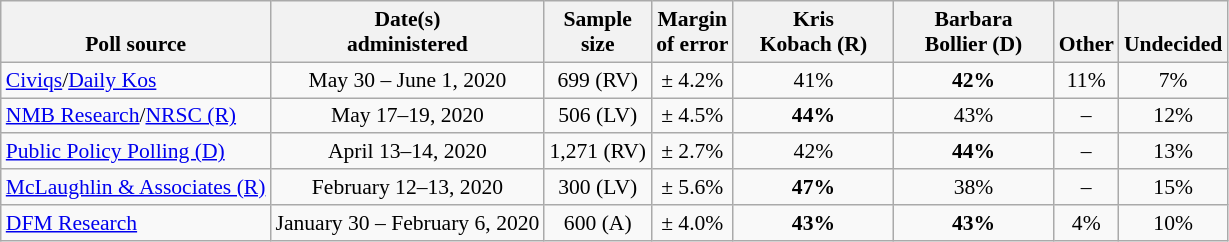<table class="wikitable" style="font-size:90%;text-align:center;">
<tr valign=bottom>
<th>Poll source</th>
<th>Date(s)<br>administered</th>
<th>Sample<br>size</th>
<th>Margin<br>of error</th>
<th style="width:100px;">Kris<br>Kobach (R)</th>
<th style="width:100px;">Barbara<br>Bollier (D)</th>
<th>Other</th>
<th>Undecided</th>
</tr>
<tr>
<td style="text-align:left;"><a href='#'>Civiqs</a>/<a href='#'>Daily Kos</a></td>
<td>May 30 – June 1, 2020</td>
<td>699 (RV)</td>
<td>± 4.2%</td>
<td>41%</td>
<td><strong>42%</strong></td>
<td>11%</td>
<td>7%</td>
</tr>
<tr>
<td style="text-align:left;"><a href='#'>NMB Research</a>/<a href='#'>NRSC (R)</a></td>
<td>May 17–19, 2020</td>
<td>506 (LV)</td>
<td>± 4.5%</td>
<td><strong>44%</strong></td>
<td>43%</td>
<td>–</td>
<td>12%</td>
</tr>
<tr>
<td style="text-align:left;"><a href='#'>Public Policy Polling (D)</a></td>
<td>April 13–14, 2020</td>
<td>1,271 (RV)</td>
<td>± 2.7%</td>
<td>42%</td>
<td><strong>44%</strong></td>
<td>–</td>
<td>13%</td>
</tr>
<tr>
<td style="text-align:left;"><a href='#'>McLaughlin & Associates (R)</a></td>
<td>February 12–13, 2020</td>
<td>300 (LV)</td>
<td>± 5.6%</td>
<td><strong>47%</strong></td>
<td>38%</td>
<td>–</td>
<td>15%</td>
</tr>
<tr>
<td style="text-align:left;"><a href='#'>DFM Research</a></td>
<td>January 30 – February 6, 2020</td>
<td>600 (A)</td>
<td>± 4.0%</td>
<td><strong>43%</strong></td>
<td><strong>43%</strong></td>
<td>4%</td>
<td>10%</td>
</tr>
</table>
